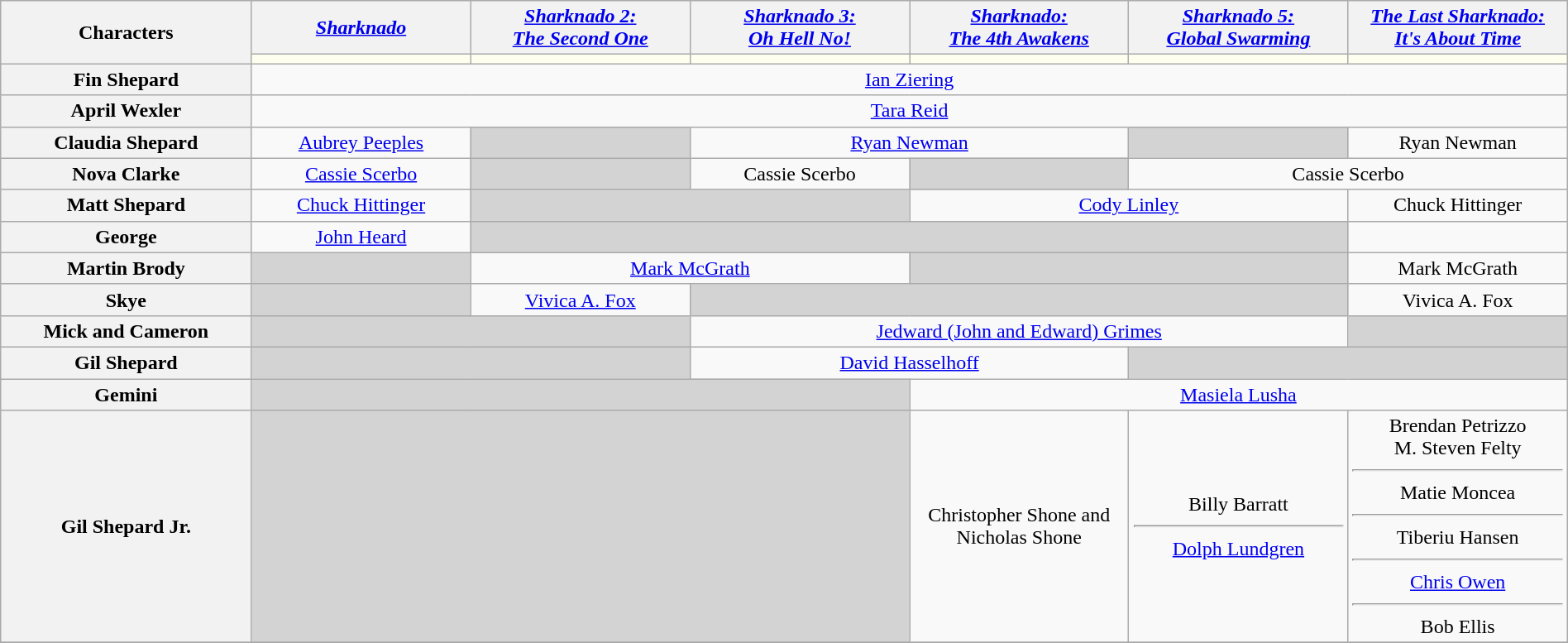<table class="wikitable" style="text-align:center; width:100%;">
<tr>
<th rowspan="2">Characters</th>
<th style="width:14%;"><em><a href='#'>Sharknado</a></em></th>
<th style="width:14%;"><em><a href='#'>Sharknado 2:<br>The Second One</a></em></th>
<th style="width:14%;"><em><a href='#'>Sharknado 3:<br>Oh Hell No!</a></em></th>
<th style="width:14%;"><em><a href='#'>Sharknado:<br>The 4th Awakens</a></em></th>
<th style="width:14%;"><em><a href='#'>Sharknado 5:<br>Global Swarming</a></em></th>
<th style="width:14%;"><em><a href='#'>The Last Sharknado:<br>It's About Time</a></em></th>
</tr>
<tr>
<th style="background:ivory;"></th>
<th style="background:ivory;"></th>
<th style="background:ivory;"></th>
<th style="background:ivory;"></th>
<th style="background:ivory;"></th>
<th style="background:ivory;"></th>
</tr>
<tr>
<th>Fin Shepard</th>
<td colspan="6"><a href='#'>Ian Ziering</a></td>
</tr>
<tr>
<th>April Wexler</th>
<td colspan="6"><a href='#'>Tara Reid</a></td>
</tr>
<tr>
<th>Claudia Shepard</th>
<td><a href='#'>Aubrey Peeples</a></td>
<td style="background-color:lightgrey;"> </td>
<td colspan="2"><a href='#'>Ryan Newman</a></td>
<td style="background-color:lightgrey;"> </td>
<td>Ryan Newman</td>
</tr>
<tr>
<th>Nova Clarke</th>
<td><a href='#'>Cassie Scerbo</a></td>
<td style="background-color:lightgrey;"> </td>
<td>Cassie Scerbo</td>
<td style="background-color:lightgrey;"></td>
<td colspan="2">Cassie Scerbo</td>
</tr>
<tr>
<th>Matt Shepard</th>
<td><a href='#'>Chuck Hittinger</a></td>
<td colspan="2" style="background-color:lightgrey;"> </td>
<td colspan="2"><a href='#'>Cody Linley</a></td>
<td>Chuck Hittinger</td>
</tr>
<tr>
<th>George</th>
<td><a href='#'>John Heard</a></td>
<td colspan="4" style="background-color:lightgrey;"> </td>
<td></td>
</tr>
<tr>
<th>Martin Brody</th>
<td style="background-color:lightgrey;"> </td>
<td colspan="2"><a href='#'>Mark McGrath</a></td>
<td colspan="2" style="background-color:lightgrey;"> </td>
<td>Mark McGrath</td>
</tr>
<tr>
<th>Skye</th>
<td style="background-color:lightgrey;"> </td>
<td><a href='#'>Vivica A. Fox</a></td>
<td colspan="3" style="background-color:lightgrey;"> </td>
<td>Vivica A. Fox</td>
</tr>
<tr>
<th>Mick and Cameron</th>
<td colspan="2" style="background-color:lightgrey;"> </td>
<td colspan="3"><a href='#'>Jedward (John and Edward) Grimes</a></td>
<td style="background-color:lightgrey;"> </td>
</tr>
<tr>
<th>Gil Shepard</th>
<td colspan="2" style="background-color:lightgrey;"> </td>
<td colspan="2"><a href='#'>David Hasselhoff</a></td>
<td colspan="2" style="background-color:lightgrey;"> </td>
</tr>
<tr>
<th>Gemini</th>
<td colspan="3" style="background-color:lightgrey;"> </td>
<td colspan="3"><a href='#'>Masiela Lusha</a></td>
</tr>
<tr>
<th>Gil Shepard Jr.</th>
<td colspan="3" style="background-color:lightgrey;"> </td>
<td>Christopher Shone and Nicholas Shone</td>
<td>Billy Barratt<hr><a href='#'>Dolph Lundgren</a> </td>
<td>Brendan Petrizzo <br>M. Steven Felty <hr>Matie Moncea <hr>Tiberiu Hansen <hr><a href='#'>Chris Owen</a> <hr>Bob Ellis </td>
</tr>
<tr>
</tr>
</table>
